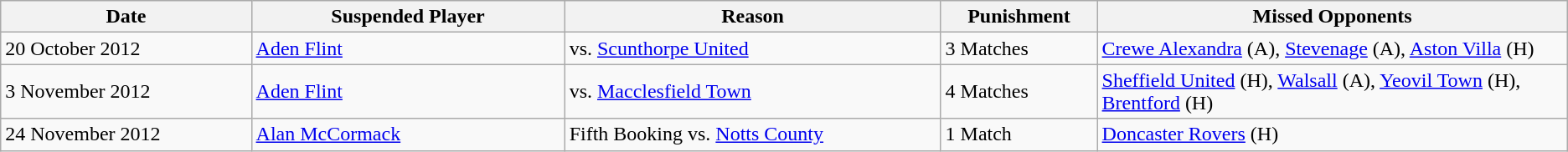<table class="wikitable">
<tr>
<th width=16%>Date</th>
<th width=20%>Suspended Player</th>
<th width=24%>Reason</th>
<th width=10%>Punishment</th>
<th width=70%>Missed Opponents</th>
</tr>
<tr>
<td>20 October 2012</td>
<td> <a href='#'>Aden Flint</a></td>
<td> vs. <a href='#'>Scunthorpe United</a></td>
<td>3 Matches</td>
<td><a href='#'>Crewe Alexandra</a> (A), <a href='#'>Stevenage</a> (A), <a href='#'>Aston Villa</a> (H)</td>
</tr>
<tr>
<td>3 November 2012</td>
<td> <a href='#'>Aden Flint</a></td>
<td> vs. <a href='#'>Macclesfield Town</a></td>
<td>4 Matches</td>
<td><a href='#'>Sheffield United</a> (H), <a href='#'>Walsall</a> (A), <a href='#'>Yeovil Town</a> (H), <a href='#'>Brentford</a> (H)</td>
</tr>
<tr>
<td>24 November 2012</td>
<td> <a href='#'>Alan McCormack</a></td>
<td> Fifth Booking vs. <a href='#'>Notts County</a></td>
<td>1 Match</td>
<td><a href='#'>Doncaster Rovers</a> (H)</td>
</tr>
</table>
